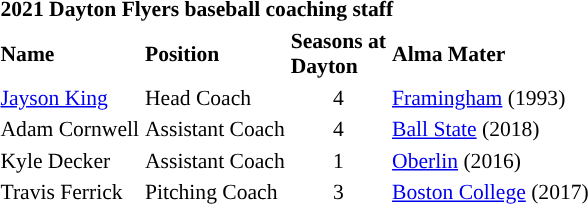<table class="toccolours" style="text-align: left; font-size:90%;">
<tr>
<th colspan="4">2021 Dayton Flyers baseball coaching staff</th>
</tr>
<tr>
<th>Name</th>
<th>Position</th>
<th>Seasons at<br>Dayton</th>
<th>Alma Mater</th>
</tr>
<tr>
<td><a href='#'>Jayson King</a></td>
<td>Head Coach</td>
<td align=center>4</td>
<td><a href='#'>Framingham</a> (1993)</td>
</tr>
<tr>
<td>Adam Cornwell</td>
<td>Assistant Coach</td>
<td align=center>4</td>
<td><a href='#'>Ball State</a> (2018)</td>
</tr>
<tr>
<td>Kyle Decker</td>
<td>Assistant Coach</td>
<td align=center>1</td>
<td><a href='#'>Oberlin</a> (2016)</td>
</tr>
<tr>
<td>Travis Ferrick</td>
<td>Pitching Coach</td>
<td align=center>3</td>
<td><a href='#'>Boston College</a> (2017)</td>
</tr>
</table>
